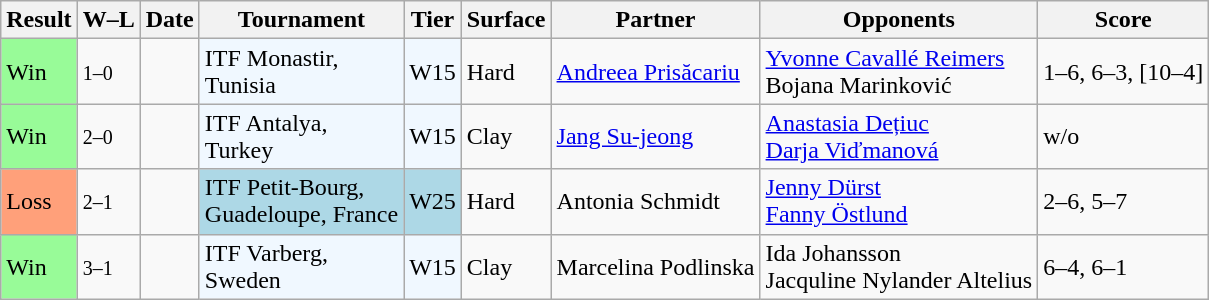<table class="sortable wikitable nowrap">
<tr>
<th>Result</th>
<th class="unsortable">W–L</th>
<th>Date</th>
<th>Tournament</th>
<th>Tier</th>
<th>Surface</th>
<th>Partner</th>
<th>Opponents</th>
<th class="unsortable">Score</th>
</tr>
<tr>
<td style="background:#98fb98;">Win</td>
<td><small>1–0</small></td>
<td></td>
<td style="background:#f0f8ff;">ITF Monastir, <br> Tunisia</td>
<td style="background:#f0f8ff;">W15</td>
<td>Hard</td>
<td> <a href='#'>Andreea Prisăcariu</a></td>
<td> <a href='#'>Yvonne Cavallé Reimers</a> <br>  Bojana Marinković</td>
<td>1–6, 6–3, [10–4]</td>
</tr>
<tr>
<td style="background:#98fb98;">Win</td>
<td><small>2–0</small></td>
<td></td>
<td style="background:#f0f8ff;">ITF Antalya, <br> Turkey</td>
<td style="background:#f0f8ff;">W15</td>
<td>Clay</td>
<td> <a href='#'>Jang Su-jeong</a></td>
<td> <a href='#'>Anastasia Dețiuc</a> <br>  <a href='#'>Darja Viďmanová</a></td>
<td>w/o</td>
</tr>
<tr>
<td style="background:#ffa07a;">Loss</td>
<td><small>2–1</small></td>
<td></td>
<td style="background:lightblue;">ITF Petit-Bourg, <br> Guadeloupe, France</td>
<td style="background:lightblue;">W25</td>
<td>Hard</td>
<td> Antonia Schmidt</td>
<td> <a href='#'>Jenny Dürst</a> <br>  <a href='#'>Fanny Östlund</a></td>
<td>2–6, 5–7</td>
</tr>
<tr>
<td style="background:#98fb98;">Win</td>
<td><small>3–1</small></td>
<td></td>
<td style="background:#f0f8ff;">ITF Varberg, <br> Sweden</td>
<td style="background:#f0f8ff;">W15</td>
<td>Clay</td>
<td> Marcelina Podlinska</td>
<td> Ida Johansson <br>  Jacquline Nylander Altelius</td>
<td>6–4, 6–1</td>
</tr>
</table>
